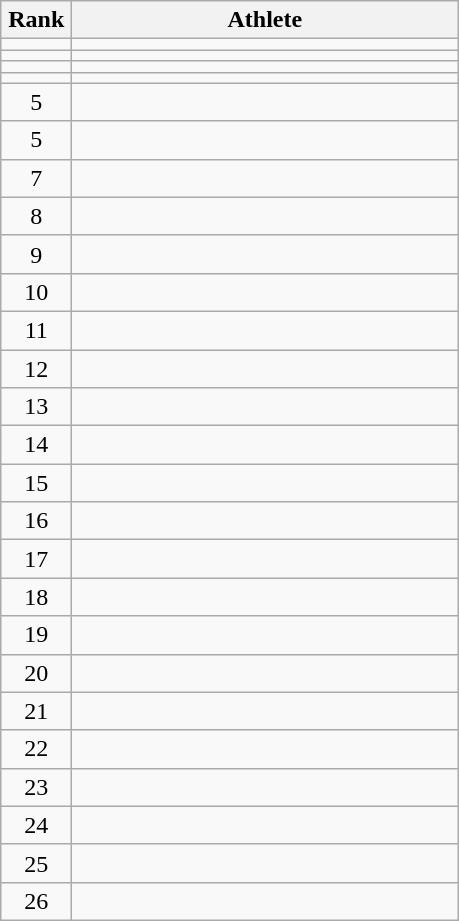<table class="wikitable" style="text-align: center;">
<tr>
<th width=40>Rank</th>
<th width=250>Athlete</th>
</tr>
<tr>
<td></td>
<td align="left"></td>
</tr>
<tr>
<td></td>
<td align="left"></td>
</tr>
<tr>
<td></td>
<td align="left"></td>
</tr>
<tr>
<td></td>
<td align="left"></td>
</tr>
<tr>
<td>5</td>
<td align="left"></td>
</tr>
<tr>
<td>5</td>
<td align="left"></td>
</tr>
<tr>
<td>7</td>
<td align="left"></td>
</tr>
<tr>
<td>8</td>
<td align="left"></td>
</tr>
<tr>
<td>9</td>
<td align="left"></td>
</tr>
<tr>
<td>10</td>
<td align="left"></td>
</tr>
<tr>
<td>11</td>
<td align="left"></td>
</tr>
<tr>
<td>12</td>
<td align="left"></td>
</tr>
<tr>
<td>13</td>
<td align="left"></td>
</tr>
<tr>
<td>14</td>
<td align="left"></td>
</tr>
<tr>
<td>15</td>
<td align="left"></td>
</tr>
<tr>
<td>16</td>
<td align="left"></td>
</tr>
<tr>
<td>17</td>
<td align="left"></td>
</tr>
<tr>
<td>18</td>
<td align="left"></td>
</tr>
<tr>
<td>19</td>
<td align="left"></td>
</tr>
<tr>
<td>20</td>
<td align="left"></td>
</tr>
<tr>
<td>21</td>
<td align="left"></td>
</tr>
<tr>
<td>22</td>
<td align="left"></td>
</tr>
<tr>
<td>23</td>
<td align="left"></td>
</tr>
<tr>
<td>24</td>
<td align="left"></td>
</tr>
<tr>
<td>25</td>
<td align="left"></td>
</tr>
<tr>
<td>26</td>
<td align="left"></td>
</tr>
</table>
